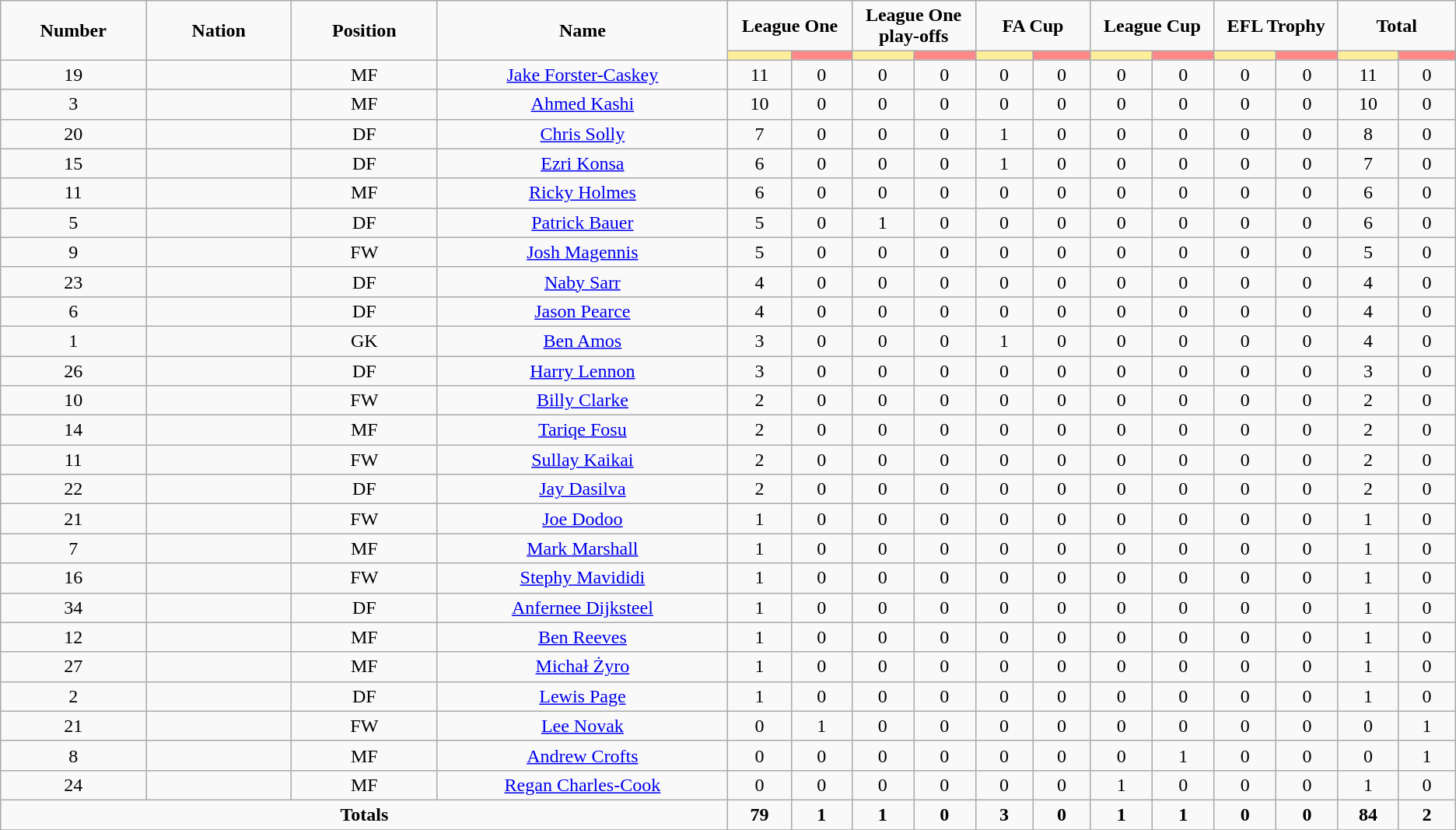<table class="wikitable" style="text-align:center;">
<tr style="text-align:center;">
<td rowspan="2"  style="width:10%; "><strong>Number</strong></td>
<td rowspan="2"  style="width:10%; "><strong>Nation</strong></td>
<td rowspan="2"  style="width:10%; "><strong>Position</strong></td>
<td rowspan="2"  style="width:20%; "><strong>Name</strong></td>
<td colspan="2"><strong>League One</strong></td>
<td colspan="2"><strong>League One play-offs</strong></td>
<td colspan="2"><strong>FA Cup</strong></td>
<td colspan="2"><strong>League Cup</strong></td>
<td colspan="2"><strong>EFL Trophy</strong></td>
<td colspan="2"><strong>Total</strong></td>
</tr>
<tr>
<th style="width:60px; background:#fe9;"></th>
<th style="width:60px; background:#ff8888;"></th>
<th style="width:60px; background:#fe9;"></th>
<th style="width:60px; background:#ff8888;"></th>
<th style="width:60px; background:#fe9;"></th>
<th style="width:60px; background:#ff8888;"></th>
<th style="width:60px; background:#fe9;"></th>
<th style="width:60px; background:#ff8888;"></th>
<th style="width:60px; background:#fe9;"></th>
<th style="width:60px; background:#ff8888;"></th>
<th style="width:60px; background:#fe9;"></th>
<th style="width:60px; background:#ff8888;"></th>
</tr>
<tr>
<td>19</td>
<td></td>
<td>MF</td>
<td><a href='#'>Jake Forster-Caskey</a></td>
<td>11</td>
<td>0</td>
<td>0</td>
<td>0</td>
<td>0</td>
<td>0</td>
<td>0</td>
<td>0</td>
<td>0</td>
<td>0</td>
<td>11</td>
<td>0</td>
</tr>
<tr>
<td>3</td>
<td></td>
<td>MF</td>
<td><a href='#'>Ahmed Kashi</a></td>
<td>10</td>
<td>0</td>
<td>0</td>
<td>0</td>
<td>0</td>
<td>0</td>
<td>0</td>
<td>0</td>
<td>0</td>
<td>0</td>
<td>10</td>
<td>0</td>
</tr>
<tr>
<td>20</td>
<td></td>
<td>DF</td>
<td><a href='#'>Chris Solly</a></td>
<td>7</td>
<td>0</td>
<td>0</td>
<td>0</td>
<td>1</td>
<td>0</td>
<td>0</td>
<td>0</td>
<td>0</td>
<td>0</td>
<td>8</td>
<td>0</td>
</tr>
<tr>
<td>15</td>
<td></td>
<td>DF</td>
<td><a href='#'>Ezri Konsa</a></td>
<td>6</td>
<td>0</td>
<td>0</td>
<td>0</td>
<td>1</td>
<td>0</td>
<td>0</td>
<td>0</td>
<td>0</td>
<td>0</td>
<td>7</td>
<td>0</td>
</tr>
<tr>
<td>11</td>
<td></td>
<td>MF</td>
<td><a href='#'>Ricky Holmes</a></td>
<td>6</td>
<td>0</td>
<td>0</td>
<td>0</td>
<td>0</td>
<td>0</td>
<td>0</td>
<td>0</td>
<td>0</td>
<td>0</td>
<td>6</td>
<td>0</td>
</tr>
<tr>
<td>5</td>
<td></td>
<td>DF</td>
<td><a href='#'>Patrick Bauer</a></td>
<td>5</td>
<td>0</td>
<td>1</td>
<td>0</td>
<td>0</td>
<td>0</td>
<td>0</td>
<td>0</td>
<td>0</td>
<td>0</td>
<td>6</td>
<td>0</td>
</tr>
<tr>
<td>9</td>
<td></td>
<td>FW</td>
<td><a href='#'>Josh Magennis</a></td>
<td>5</td>
<td>0</td>
<td>0</td>
<td>0</td>
<td>0</td>
<td>0</td>
<td>0</td>
<td>0</td>
<td>0</td>
<td>0</td>
<td>5</td>
<td>0</td>
</tr>
<tr>
<td>23</td>
<td></td>
<td>DF</td>
<td><a href='#'>Naby Sarr</a></td>
<td>4</td>
<td>0</td>
<td>0</td>
<td>0</td>
<td>0</td>
<td>0</td>
<td>0</td>
<td>0</td>
<td>0</td>
<td>0</td>
<td>4</td>
<td>0</td>
</tr>
<tr>
<td>6</td>
<td></td>
<td>DF</td>
<td><a href='#'>Jason Pearce</a></td>
<td>4</td>
<td>0</td>
<td>0</td>
<td>0</td>
<td>0</td>
<td>0</td>
<td>0</td>
<td>0</td>
<td>0</td>
<td>0</td>
<td>4</td>
<td>0</td>
</tr>
<tr>
<td>1</td>
<td></td>
<td>GK</td>
<td><a href='#'>Ben Amos</a></td>
<td>3</td>
<td>0</td>
<td>0</td>
<td>0</td>
<td>1</td>
<td>0</td>
<td>0</td>
<td>0</td>
<td>0</td>
<td>0</td>
<td>4</td>
<td>0</td>
</tr>
<tr>
<td>26</td>
<td></td>
<td>DF</td>
<td><a href='#'>Harry Lennon</a></td>
<td>3</td>
<td>0</td>
<td>0</td>
<td>0</td>
<td>0</td>
<td>0</td>
<td>0</td>
<td>0</td>
<td>0</td>
<td>0</td>
<td>3</td>
<td>0</td>
</tr>
<tr>
<td>10</td>
<td></td>
<td>FW</td>
<td><a href='#'>Billy Clarke</a></td>
<td>2</td>
<td>0</td>
<td>0</td>
<td>0</td>
<td>0</td>
<td>0</td>
<td>0</td>
<td>0</td>
<td>0</td>
<td>0</td>
<td>2</td>
<td>0</td>
</tr>
<tr>
<td>14</td>
<td></td>
<td>MF</td>
<td><a href='#'>Tariqe Fosu</a></td>
<td>2</td>
<td>0</td>
<td>0</td>
<td>0</td>
<td>0</td>
<td>0</td>
<td>0</td>
<td>0</td>
<td>0</td>
<td>0</td>
<td>2</td>
<td>0</td>
</tr>
<tr>
<td>11</td>
<td></td>
<td>FW</td>
<td><a href='#'>Sullay Kaikai</a></td>
<td>2</td>
<td>0</td>
<td>0</td>
<td>0</td>
<td>0</td>
<td>0</td>
<td>0</td>
<td>0</td>
<td>0</td>
<td>0</td>
<td>2</td>
<td>0</td>
</tr>
<tr>
<td>22</td>
<td></td>
<td>DF</td>
<td><a href='#'>Jay Dasilva</a></td>
<td>2</td>
<td>0</td>
<td>0</td>
<td>0</td>
<td>0</td>
<td>0</td>
<td>0</td>
<td>0</td>
<td>0</td>
<td>0</td>
<td>2</td>
<td>0</td>
</tr>
<tr>
<td>21</td>
<td></td>
<td>FW</td>
<td><a href='#'>Joe Dodoo</a></td>
<td>1</td>
<td>0</td>
<td>0</td>
<td>0</td>
<td>0</td>
<td>0</td>
<td>0</td>
<td>0</td>
<td>0</td>
<td>0</td>
<td>1</td>
<td>0</td>
</tr>
<tr>
<td>7</td>
<td></td>
<td>MF</td>
<td><a href='#'>Mark Marshall</a></td>
<td>1</td>
<td>0</td>
<td>0</td>
<td>0</td>
<td>0</td>
<td>0</td>
<td>0</td>
<td>0</td>
<td>0</td>
<td>0</td>
<td>1</td>
<td>0</td>
</tr>
<tr>
<td>16</td>
<td></td>
<td>FW</td>
<td><a href='#'>Stephy Mavididi</a></td>
<td>1</td>
<td>0</td>
<td>0</td>
<td>0</td>
<td>0</td>
<td>0</td>
<td>0</td>
<td>0</td>
<td>0</td>
<td>0</td>
<td>1</td>
<td>0</td>
</tr>
<tr>
<td>34</td>
<td></td>
<td>DF</td>
<td><a href='#'>Anfernee Dijksteel</a></td>
<td>1</td>
<td>0</td>
<td>0</td>
<td>0</td>
<td>0</td>
<td>0</td>
<td>0</td>
<td>0</td>
<td>0</td>
<td>0</td>
<td>1</td>
<td>0</td>
</tr>
<tr>
<td>12</td>
<td></td>
<td>MF</td>
<td><a href='#'>Ben Reeves</a></td>
<td>1</td>
<td>0</td>
<td>0</td>
<td>0</td>
<td>0</td>
<td>0</td>
<td>0</td>
<td>0</td>
<td>0</td>
<td>0</td>
<td>1</td>
<td>0</td>
</tr>
<tr>
<td>27</td>
<td></td>
<td>MF</td>
<td><a href='#'>Michał Żyro</a></td>
<td>1</td>
<td>0</td>
<td>0</td>
<td>0</td>
<td>0</td>
<td>0</td>
<td>0</td>
<td>0</td>
<td>0</td>
<td>0</td>
<td>1</td>
<td>0</td>
</tr>
<tr>
<td>2</td>
<td></td>
<td>DF</td>
<td><a href='#'>Lewis Page</a></td>
<td>1</td>
<td>0</td>
<td>0</td>
<td>0</td>
<td>0</td>
<td>0</td>
<td>0</td>
<td>0</td>
<td>0</td>
<td>0</td>
<td>1</td>
<td>0</td>
</tr>
<tr>
<td>21</td>
<td></td>
<td>FW</td>
<td><a href='#'>Lee Novak</a></td>
<td>0</td>
<td>1</td>
<td>0</td>
<td>0</td>
<td>0</td>
<td>0</td>
<td>0</td>
<td>0</td>
<td>0</td>
<td>0</td>
<td>0</td>
<td>1</td>
</tr>
<tr>
<td>8</td>
<td></td>
<td>MF</td>
<td><a href='#'>Andrew Crofts</a></td>
<td>0</td>
<td>0</td>
<td>0</td>
<td>0</td>
<td>0</td>
<td>0</td>
<td>0</td>
<td>1</td>
<td>0</td>
<td>0</td>
<td>0</td>
<td>1</td>
</tr>
<tr>
<td>24</td>
<td></td>
<td>MF</td>
<td><a href='#'>Regan Charles-Cook</a></td>
<td>0</td>
<td>0</td>
<td>0</td>
<td>0</td>
<td>0</td>
<td>0</td>
<td>1</td>
<td>0</td>
<td>0</td>
<td>0</td>
<td>1</td>
<td>0</td>
</tr>
<tr>
<td colspan="4"><strong>Totals</strong></td>
<td><strong>79</strong></td>
<td><strong>1</strong></td>
<td><strong>1</strong></td>
<td><strong>0</strong></td>
<td><strong>3</strong></td>
<td><strong>0</strong></td>
<td><strong>1</strong></td>
<td><strong>1</strong></td>
<td><strong>0</strong></td>
<td><strong>0</strong></td>
<td><strong>84</strong></td>
<td><strong>2</strong></td>
</tr>
<tr>
</tr>
</table>
